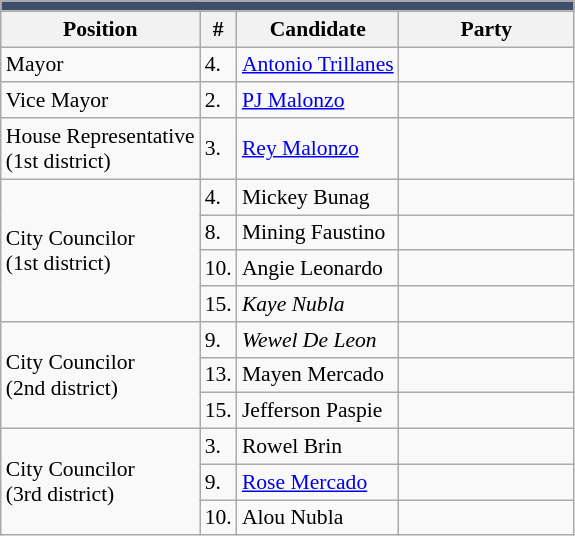<table class="wikitable" style="font-size:90%">
<tr>
<td colspan="5" bgcolor="#404f69"></td>
</tr>
<tr>
<th>Position</th>
<th>#</th>
<th !width="150px">Candidate</th>
<th colspan="2" width="110px">Party</th>
</tr>
<tr>
<td>Mayor</td>
<td>4.</td>
<td><a href='#'>Antonio Trillanes</a></td>
<td></td>
</tr>
<tr>
<td>Vice Mayor</td>
<td>2.</td>
<td><a href='#'>PJ Malonzo</a></td>
<td></td>
</tr>
<tr>
<td>House Representative<br>(1st district)</td>
<td>3.</td>
<td><a href='#'>Rey Malonzo</a></td>
<td></td>
</tr>
<tr>
<td rowspan="4">City Councilor<br>(1st district)</td>
<td>4.</td>
<td>Mickey Bunag</td>
<td></td>
</tr>
<tr>
<td>8.</td>
<td>Mining Faustino</td>
<td></td>
</tr>
<tr>
<td>10.</td>
<td>Angie Leonardo</td>
<td></td>
</tr>
<tr>
<td>15.</td>
<td><em>Kaye Nubla</em></td>
<td></td>
</tr>
<tr>
<td rowspan="3">City Councilor<br>(2nd district)</td>
<td>9.</td>
<td><em>Wewel De Leon</em></td>
<td></td>
</tr>
<tr>
<td>13.</td>
<td>Mayen Mercado</td>
<td></td>
</tr>
<tr>
<td>15.</td>
<td>Jefferson Paspie</td>
<td></td>
</tr>
<tr>
<td rowspan="3">City Councilor<br>(3rd district)</td>
<td>3.</td>
<td>Rowel Brin</td>
<td></td>
</tr>
<tr>
<td>9.</td>
<td><a href='#'>Rose Mercado</a></td>
<td></td>
</tr>
<tr>
<td>10.</td>
<td>Alou Nubla</td>
<td></td>
</tr>
</table>
